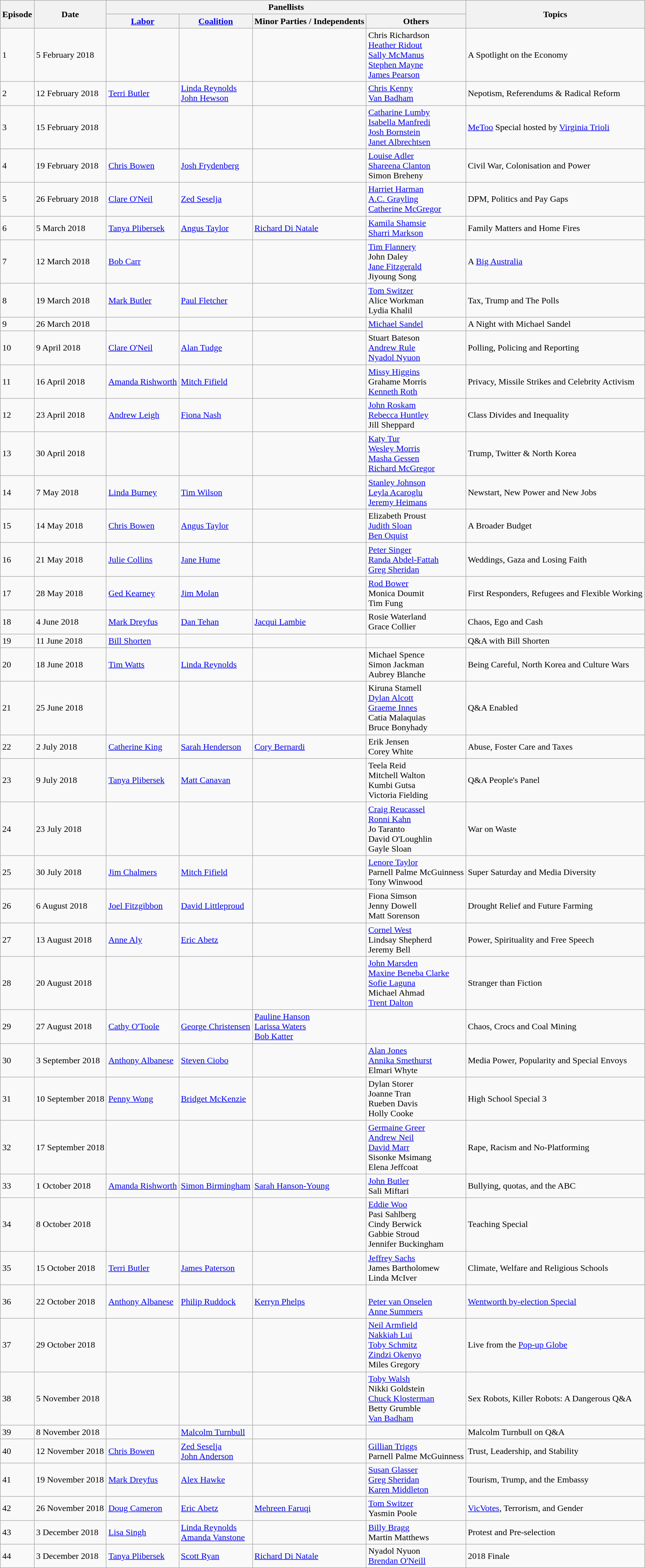<table class="wikitable">
<tr>
<th rowspan="2">Episode</th>
<th rowspan="2">Date</th>
<th colspan="4">Panellists</th>
<th rowspan="2">Topics</th>
</tr>
<tr>
<th><a href='#'>Labor</a></th>
<th><a href='#'>Coalition</a></th>
<th>Minor Parties / Independents</th>
<th>Others</th>
</tr>
<tr>
<td>1</td>
<td>5 February 2018</td>
<td></td>
<td></td>
<td></td>
<td>Chris Richardson<br><a href='#'>Heather Ridout</a><br><a href='#'>Sally McManus</a><br><a href='#'>Stephen Mayne</a><br><a href='#'>James Pearson</a></td>
<td>A Spotlight on the Economy</td>
</tr>
<tr>
<td>2</td>
<td>12 February 2018</td>
<td><a href='#'>Terri Butler</a></td>
<td><a href='#'>Linda Reynolds</a><br><a href='#'>John Hewson</a></td>
<td></td>
<td><a href='#'>Chris Kenny</a><br><a href='#'>Van Badham</a></td>
<td>Nepotism, Referendums & Radical Reform</td>
</tr>
<tr>
<td>3</td>
<td>15 February 2018</td>
<td></td>
<td></td>
<td></td>
<td><a href='#'>Catharine Lumby</a><br><a href='#'>Isabella Manfredi</a><br><a href='#'>Josh Bornstein</a><br><a href='#'>Janet Albrechtsen</a></td>
<td><a href='#'>MeToo</a> Special hosted by <a href='#'>Virginia Trioli</a></td>
</tr>
<tr>
<td>4</td>
<td>19 February 2018</td>
<td><a href='#'>Chris Bowen</a></td>
<td><a href='#'>Josh Frydenberg</a></td>
<td></td>
<td><a href='#'>Louise Adler</a><br><a href='#'>Shareena Clanton</a><br>Simon Breheny</td>
<td>Civil War, Colonisation and Power</td>
</tr>
<tr>
<td>5</td>
<td>26 February 2018</td>
<td><a href='#'>Clare O'Neil</a></td>
<td><a href='#'>Zed Seselja</a></td>
<td></td>
<td><a href='#'>Harriet Harman</a><br><a href='#'>A.C. Grayling</a><br><a href='#'>Catherine McGregor</a></td>
<td>DPM, Politics and Pay Gaps</td>
</tr>
<tr>
<td>6</td>
<td>5 March 2018</td>
<td><a href='#'>Tanya Plibersek</a></td>
<td><a href='#'>Angus Taylor</a></td>
<td><a href='#'>Richard Di Natale</a></td>
<td><a href='#'>Kamila Shamsie</a><br><a href='#'>Sharri Markson</a></td>
<td>Family Matters and Home Fires</td>
</tr>
<tr>
<td>7</td>
<td>12 March 2018</td>
<td><a href='#'>Bob Carr</a></td>
<td></td>
<td></td>
<td><a href='#'>Tim Flannery</a><br>John Daley<br><a href='#'>Jane Fitzgerald</a><br>Jiyoung Song</td>
<td>A <a href='#'>Big Australia</a></td>
</tr>
<tr>
<td>8</td>
<td>19 March 2018</td>
<td><a href='#'>Mark Butler</a></td>
<td><a href='#'>Paul Fletcher</a></td>
<td></td>
<td><a href='#'>Tom Switzer</a><br>Alice Workman<br>Lydia Khalil</td>
<td>Tax, Trump and The Polls</td>
</tr>
<tr>
<td>9</td>
<td>26 March 2018</td>
<td></td>
<td></td>
<td></td>
<td><a href='#'>Michael Sandel</a></td>
<td>A Night with Michael Sandel</td>
</tr>
<tr>
<td>10</td>
<td>9 April 2018</td>
<td><a href='#'>Clare O'Neil</a></td>
<td><a href='#'>Alan Tudge</a></td>
<td></td>
<td>Stuart Bateson<br><a href='#'>Andrew Rule</a><br><a href='#'>Nyadol Nyuon</a></td>
<td>Polling, Policing and Reporting</td>
</tr>
<tr>
<td>11</td>
<td>16 April 2018</td>
<td><a href='#'>Amanda Rishworth</a></td>
<td><a href='#'>Mitch Fifield</a></td>
<td></td>
<td><a href='#'>Missy Higgins</a><br>Grahame Morris<br><a href='#'>Kenneth Roth</a></td>
<td>Privacy, Missile Strikes and Celebrity Activism</td>
</tr>
<tr>
<td>12</td>
<td>23 April 2018</td>
<td><a href='#'>Andrew Leigh</a></td>
<td><a href='#'>Fiona Nash</a></td>
<td></td>
<td><a href='#'>John Roskam</a><br><a href='#'>Rebecca Huntley</a><br>Jill Sheppard</td>
<td>Class Divides and Inequality</td>
</tr>
<tr>
<td>13</td>
<td>30 April 2018</td>
<td></td>
<td></td>
<td></td>
<td><a href='#'>Katy Tur</a><br><a href='#'>Wesley Morris</a><br><a href='#'>Masha Gessen</a><br><a href='#'>Richard McGregor</a></td>
<td>Trump, Twitter & North Korea</td>
</tr>
<tr>
<td>14</td>
<td>7 May 2018</td>
<td><a href='#'>Linda Burney</a></td>
<td><a href='#'>Tim Wilson</a></td>
<td></td>
<td><a href='#'>Stanley Johnson</a><br><a href='#'>Leyla Acaroglu</a><br><a href='#'>Jeremy Heimans</a></td>
<td>Newstart, New Power and New Jobs</td>
</tr>
<tr>
<td>15</td>
<td>14 May 2018</td>
<td><a href='#'>Chris Bowen</a></td>
<td><a href='#'>Angus Taylor</a></td>
<td></td>
<td>Elizabeth Proust<br><a href='#'>Judith Sloan</a><br><a href='#'>Ben Oquist</a></td>
<td>A Broader Budget</td>
</tr>
<tr>
<td>16</td>
<td>21 May 2018</td>
<td><a href='#'>Julie Collins</a></td>
<td><a href='#'>Jane Hume</a></td>
<td></td>
<td><a href='#'>Peter Singer</a><br><a href='#'>Randa Abdel-Fattah</a><br><a href='#'>Greg Sheridan</a></td>
<td>Weddings, Gaza and Losing Faith</td>
</tr>
<tr>
<td>17</td>
<td>28 May 2018</td>
<td><a href='#'>Ged Kearney</a></td>
<td><a href='#'>Jim Molan</a></td>
<td></td>
<td><a href='#'>Rod Bower</a><br>Monica Doumit<br>Tim Fung</td>
<td>First Responders, Refugees and Flexible Working</td>
</tr>
<tr>
<td>18</td>
<td>4 June 2018</td>
<td><a href='#'>Mark Dreyfus</a></td>
<td><a href='#'>Dan Tehan</a></td>
<td><a href='#'>Jacqui Lambie</a></td>
<td>Rosie Waterland<br>Grace Collier</td>
<td>Chaos, Ego and Cash</td>
</tr>
<tr>
<td>19</td>
<td>11 June 2018</td>
<td><a href='#'>Bill Shorten</a></td>
<td></td>
<td></td>
<td></td>
<td>Q&A with Bill Shorten</td>
</tr>
<tr>
<td>20</td>
<td>18 June 2018</td>
<td><a href='#'>Tim Watts</a></td>
<td><a href='#'>Linda Reynolds</a></td>
<td></td>
<td>Michael Spence<br>Simon Jackman<br>Aubrey Blanche</td>
<td>Being Careful, North Korea and Culture Wars</td>
</tr>
<tr>
<td>21</td>
<td>25 June 2018</td>
<td></td>
<td></td>
<td></td>
<td>Kiruna Stamell<br><a href='#'>Dylan Alcott</a><br><a href='#'>Graeme Innes</a><br>Catia Malaquias<br>Bruce Bonyhady</td>
<td>Q&A Enabled</td>
</tr>
<tr>
<td>22</td>
<td>2 July 2018</td>
<td><a href='#'>Catherine King</a></td>
<td><a href='#'>Sarah Henderson</a></td>
<td><a href='#'>Cory Bernardi</a></td>
<td>Erik Jensen<br>Corey White</td>
<td>Abuse, Foster Care and Taxes</td>
</tr>
<tr>
<td>23</td>
<td>9 July 2018</td>
<td><a href='#'>Tanya Plibersek</a></td>
<td><a href='#'>Matt Canavan</a></td>
<td></td>
<td>Teela Reid<br>Mitchell Walton<br>Kumbi Gutsa<br>Victoria Fielding</td>
<td>Q&A People's Panel</td>
</tr>
<tr>
<td>24</td>
<td>23 July 2018</td>
<td></td>
<td></td>
<td></td>
<td><a href='#'>Craig Reucassel</a><br><a href='#'>Ronni Kahn</a><br>Jo Taranto<br>David O'Loughlin<br>Gayle Sloan</td>
<td>War on Waste</td>
</tr>
<tr>
<td>25</td>
<td>30 July 2018</td>
<td><a href='#'>Jim Chalmers</a></td>
<td><a href='#'>Mitch Fifield</a></td>
<td></td>
<td><a href='#'>Lenore Taylor</a><br>Parnell Palme McGuinness<br>Tony Winwood</td>
<td>Super Saturday and Media Diversity</td>
</tr>
<tr>
<td>26</td>
<td>6 August 2018</td>
<td><a href='#'>Joel Fitzgibbon</a></td>
<td><a href='#'>David Littleproud</a></td>
<td></td>
<td>Fiona Simson<br>Jenny Dowell<br>Matt Sorenson</td>
<td>Drought Relief and Future Farming</td>
</tr>
<tr>
<td>27</td>
<td>13 August 2018</td>
<td><a href='#'>Anne Aly</a></td>
<td><a href='#'>Eric Abetz</a></td>
<td></td>
<td><a href='#'>Cornel West</a><br>Lindsay Shepherd<br> Jeremy Bell</td>
<td>Power, Spirituality and Free Speech</td>
</tr>
<tr>
<td>28</td>
<td>20 August 2018</td>
<td></td>
<td></td>
<td></td>
<td><a href='#'>John Marsden</a><br><a href='#'>Maxine Beneba Clarke</a><br><a href='#'>Sofie Laguna</a><br>Michael Ahmad<br><a href='#'>Trent Dalton</a></td>
<td>Stranger than Fiction</td>
</tr>
<tr>
<td>29</td>
<td>27 August 2018</td>
<td><a href='#'>Cathy O'Toole</a></td>
<td><a href='#'>George Christensen</a></td>
<td><a href='#'>Pauline Hanson</a><br><a href='#'>Larissa Waters</a><br><a href='#'>Bob Katter</a></td>
<td></td>
<td>Chaos, Crocs and Coal Mining</td>
</tr>
<tr>
<td>30</td>
<td>3 September 2018</td>
<td><a href='#'>Anthony Albanese</a></td>
<td><a href='#'>Steven Ciobo</a></td>
<td></td>
<td><a href='#'>Alan Jones</a><br><a href='#'>Annika Smethurst</a><br>Elmari Whyte</td>
<td>Media Power, Popularity and Special Envoys</td>
</tr>
<tr>
<td>31</td>
<td>10 September 2018</td>
<td><a href='#'>Penny Wong</a></td>
<td><a href='#'>Bridget McKenzie</a></td>
<td></td>
<td>Dylan Storer<br>Joanne Tran<br>Rueben Davis<br>Holly Cooke</td>
<td>High School Special 3</td>
</tr>
<tr>
<td>32</td>
<td>17 September 2018</td>
<td></td>
<td></td>
<td></td>
<td><a href='#'>Germaine Greer</a><br><a href='#'>Andrew Neil</a><br><a href='#'>David Marr</a><br>Sisonke Msimang<br>Elena Jeffcoat</td>
<td>Rape, Racism and No-Platforming</td>
</tr>
<tr>
<td>33</td>
<td>1 October 2018</td>
<td><a href='#'>Amanda Rishworth</a></td>
<td><a href='#'>Simon Birmingham</a></td>
<td><a href='#'>Sarah Hanson-Young</a></td>
<td><a href='#'>John Butler</a><br>Sali Miftari</td>
<td>Bullying, quotas, and the ABC</td>
</tr>
<tr>
<td>34</td>
<td>8 October 2018</td>
<td></td>
<td></td>
<td></td>
<td><a href='#'>Eddie Woo</a><br>Pasi Sahlberg <br>Cindy Berwick<br>Gabbie Stroud<br>Jennifer Buckingham</td>
<td>Teaching Special</td>
</tr>
<tr>
<td>35</td>
<td>15 October 2018</td>
<td><a href='#'>Terri Butler</a></td>
<td><a href='#'>James Paterson</a></td>
<td></td>
<td><a href='#'>Jeffrey Sachs</a><br>James Bartholomew<br>Linda McIver</td>
<td>Climate, Welfare and Religious Schools</td>
</tr>
<tr>
<td>36</td>
<td>22 October 2018</td>
<td><a href='#'>Anthony Albanese</a></td>
<td><a href='#'>Philip Ruddock</a></td>
<td><a href='#'>Kerryn Phelps</a></td>
<td><br><a href='#'>Peter van Onselen</a><br><a href='#'>Anne Summers</a></td>
<td><a href='#'>Wentworth by-election Special</a></td>
</tr>
<tr>
<td>37</td>
<td>29 October 2018</td>
<td></td>
<td></td>
<td></td>
<td><a href='#'>Neil Armfield</a><br><a href='#'>Nakkiah Lui</a><br><a href='#'>Toby Schmitz</a><br><a href='#'>Zindzi Okenyo</a><br>Miles Gregory</td>
<td>Live from the <a href='#'>Pop-up Globe</a></td>
</tr>
<tr>
<td>38</td>
<td>5 November 2018</td>
<td></td>
<td></td>
<td></td>
<td><a href='#'>Toby Walsh</a><br>Nikki Goldstein<br><a href='#'>Chuck Klosterman</a><br>Betty Grumble<br><a href='#'>Van Badham</a></td>
<td>Sex Robots, Killer Robots: A Dangerous Q&A</td>
</tr>
<tr>
<td>39</td>
<td>8 November 2018</td>
<td></td>
<td><a href='#'>Malcolm Turnbull</a></td>
<td></td>
<td></td>
<td>Malcolm Turnbull on Q&A</td>
</tr>
<tr>
<td>40</td>
<td>12 November 2018</td>
<td><a href='#'>Chris Bowen</a></td>
<td><a href='#'>Zed Seselja</a><br><a href='#'>John Anderson</a></td>
<td></td>
<td><a href='#'>Gillian Triggs</a><br>Parnell Palme McGuinness</td>
<td>Trust, Leadership, and Stability</td>
</tr>
<tr>
<td>41</td>
<td>19 November 2018</td>
<td><a href='#'>Mark Dreyfus</a></td>
<td><a href='#'>Alex Hawke</a></td>
<td></td>
<td><a href='#'>Susan Glasser</a><br><a href='#'>Greg Sheridan</a><br><a href='#'>Karen Middleton</a></td>
<td>Tourism, Trump, and the Embassy</td>
</tr>
<tr>
<td>42</td>
<td>26 November 2018</td>
<td><a href='#'>Doug Cameron</a></td>
<td><a href='#'>Eric Abetz</a></td>
<td><a href='#'>Mehreen Faruqi</a></td>
<td><a href='#'>Tom Switzer</a><br>Yasmin Poole</td>
<td><a href='#'>VicVotes</a>, Terrorism, and Gender</td>
</tr>
<tr>
<td>43</td>
<td>3 December 2018</td>
<td><a href='#'>Lisa Singh</a></td>
<td><a href='#'>Linda Reynolds</a><br><a href='#'>Amanda Vanstone</a></td>
<td></td>
<td><a href='#'>Billy Bragg</a><br>Martin Matthews</td>
<td>Protest and Pre-selection</td>
</tr>
<tr>
<td>44</td>
<td>3 December 2018</td>
<td><a href='#'>Tanya Plibersek</a></td>
<td><a href='#'>Scott Ryan</a></td>
<td><a href='#'>Richard Di Natale</a></td>
<td>Nyadol Nyuon<br><a href='#'>Brendan O'Neill</a></td>
<td>2018 Finale</td>
</tr>
</table>
